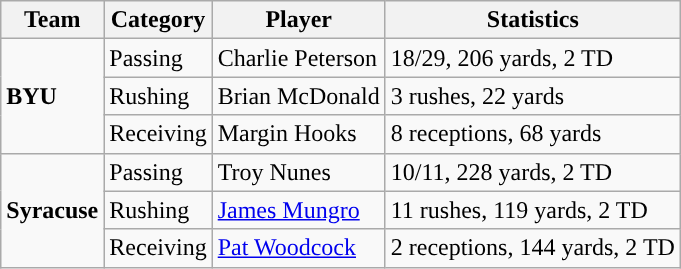<table class="wikitable" style="float: left;">
<tr>
<th>Team</th>
<th>Category</th>
<th>Player</th>
<th>Statistics</th>
</tr>
<tr>
<td rowspan=3><strong>BYU</strong></td>
<td>Passing</td>
<td>Charlie Peterson</td>
<td>18/29, 206 yards, 2 TD</td>
</tr>
<tr>
<td>Rushing</td>
<td>Brian McDonald</td>
<td>3 rushes, 22 yards</td>
</tr>
<tr>
<td>Receiving</td>
<td>Margin Hooks</td>
<td>8 receptions, 68 yards</td>
</tr>
<tr>
<td rowspan=3><strong>Syracuse</strong></td>
<td>Passing</td>
<td>Troy Nunes</td>
<td>10/11, 228 yards, 2 TD</td>
</tr>
<tr>
<td>Rushing</td>
<td><a href='#'>James Mungro</a></td>
<td>11 rushes, 119 yards, 2 TD</td>
</tr>
<tr>
<td>Receiving</td>
<td><a href='#'>Pat Woodcock</a></td>
<td>2 receptions, 144 yards, 2 TD</td>
</tr>
</table>
